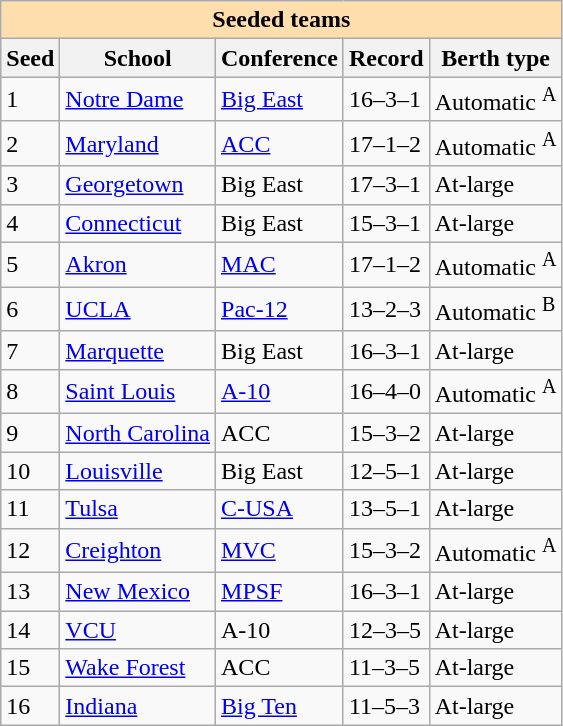<table class="wikitable">
<tr>
<td colspan="6" style="background:#ffdead; text-align:center;"><strong>Seeded teams</strong></td>
</tr>
<tr style="background: #e3e3e3;">
<th>Seed</th>
<th>School</th>
<th>Conference</th>
<th>Record</th>
<th>Berth type</th>
</tr>
<tr>
<td>1</td>
<td><a href='#'>Notre Dame</a></td>
<td><a href='#'>Big East</a></td>
<td>16–3–1</td>
<td>Automatic <sup>A</sup></td>
</tr>
<tr>
<td>2</td>
<td><a href='#'>Maryland</a></td>
<td><a href='#'>ACC</a></td>
<td>17–1–2</td>
<td>Automatic <sup>A</sup></td>
</tr>
<tr>
<td>3</td>
<td><a href='#'>Georgetown</a></td>
<td>Big East</td>
<td>17–3–1</td>
<td>At-large</td>
</tr>
<tr>
<td>4</td>
<td><a href='#'>Connecticut</a></td>
<td>Big East</td>
<td>15–3–1</td>
<td>At-large</td>
</tr>
<tr>
<td>5</td>
<td><a href='#'>Akron</a></td>
<td><a href='#'>MAC</a></td>
<td>17–1–2</td>
<td>Automatic <sup>A</sup></td>
</tr>
<tr>
<td>6</td>
<td><a href='#'>UCLA</a></td>
<td><a href='#'>Pac-12</a></td>
<td>13–2–3</td>
<td>Automatic <sup>B</sup></td>
</tr>
<tr>
<td>7</td>
<td><a href='#'>Marquette</a></td>
<td>Big East</td>
<td>16–3–1</td>
<td>At-large</td>
</tr>
<tr>
<td>8</td>
<td><a href='#'>Saint Louis</a></td>
<td><a href='#'>A-10</a></td>
<td>16–4–0</td>
<td>Automatic <sup>A</sup></td>
</tr>
<tr>
<td>9</td>
<td><a href='#'>North Carolina</a></td>
<td>ACC</td>
<td>15–3–2</td>
<td>At-large</td>
</tr>
<tr>
<td>10</td>
<td><a href='#'>Louisville</a></td>
<td>Big East</td>
<td>12–5–1</td>
<td>At-large</td>
</tr>
<tr>
<td>11</td>
<td><a href='#'>Tulsa</a></td>
<td><a href='#'>C-USA</a></td>
<td>13–5–1</td>
<td>At-large</td>
</tr>
<tr>
<td>12</td>
<td><a href='#'>Creighton</a></td>
<td><a href='#'>MVC</a></td>
<td>15–3–2</td>
<td>Automatic <sup>A</sup></td>
</tr>
<tr>
<td>13</td>
<td><a href='#'>New Mexico</a></td>
<td><a href='#'>MPSF</a></td>
<td>16–3–1</td>
<td>At-large</td>
</tr>
<tr>
<td>14</td>
<td><a href='#'>VCU</a></td>
<td>A-10</td>
<td>12–3–5</td>
<td>At-large</td>
</tr>
<tr>
<td>15</td>
<td><a href='#'>Wake Forest</a></td>
<td>ACC</td>
<td>11–3–5</td>
<td>At-large</td>
</tr>
<tr>
<td>16</td>
<td><a href='#'>Indiana</a></td>
<td><a href='#'>Big Ten</a></td>
<td>11–5–3</td>
<td>At-large</td>
</tr>
</table>
